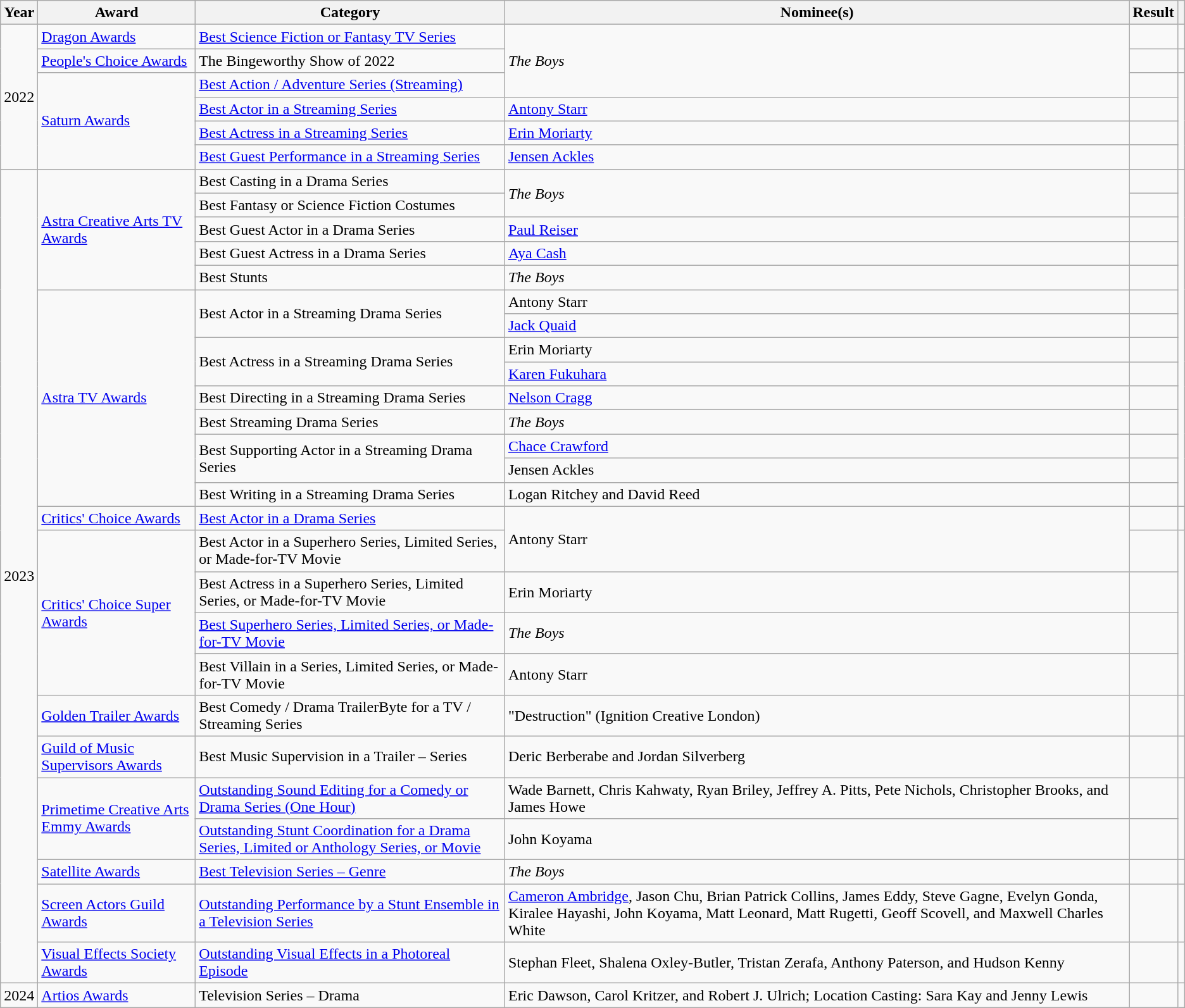<table class="wikitable sortable">
<tr>
<th>Year</th>
<th>Award</th>
<th>Category</th>
<th>Nominee(s)</th>
<th>Result</th>
<th class="unsortable"></th>
</tr>
<tr>
<td style="text-align: center;" rowspan="6">2022</td>
<td><a href='#'>Dragon Awards</a></td>
<td><a href='#'>Best Science Fiction or Fantasy TV Series</a></td>
<td rowspan="3"><em>The Boys</em></td>
<td></td>
<td style="text-align: center;"></td>
</tr>
<tr>
<td><a href='#'>People's Choice Awards</a></td>
<td>The Bingeworthy Show of 2022</td>
<td></td>
<td style="text-align: center;"></td>
</tr>
<tr>
<td rowspan="4"><a href='#'>Saturn Awards</a></td>
<td><a href='#'>Best Action / Adventure Series (Streaming)</a></td>
<td></td>
<td rowspan="4" style="text-align: center;"><br></td>
</tr>
<tr>
<td><a href='#'>Best Actor in a Streaming Series</a></td>
<td><a href='#'>Antony Starr</a></td>
<td></td>
</tr>
<tr>
<td><a href='#'>Best Actress in a Streaming Series</a></td>
<td><a href='#'>Erin Moriarty</a></td>
<td></td>
</tr>
<tr>
<td><a href='#'>Best Guest Performance in a Streaming Series</a></td>
<td><a href='#'>Jensen Ackles</a></td>
<td></td>
</tr>
<tr>
<td style="text-align: center;" rowspan="26">2023</td>
<td rowspan="5"><a href='#'>Astra Creative Arts TV Awards</a></td>
<td>Best Casting in a Drama Series</td>
<td rowspan="2"><em>The Boys</em></td>
<td></td>
<td rowspan="14" style="text-align: center;"><br></td>
</tr>
<tr>
<td>Best Fantasy or Science Fiction Costumes</td>
<td></td>
</tr>
<tr>
<td>Best Guest Actor in a Drama Series</td>
<td><a href='#'>Paul Reiser</a></td>
<td></td>
</tr>
<tr>
<td>Best Guest Actress in a Drama Series</td>
<td><a href='#'>Aya Cash</a></td>
<td></td>
</tr>
<tr>
<td>Best Stunts</td>
<td><em>The Boys</em></td>
<td></td>
</tr>
<tr>
<td rowspan="9"><a href='#'>Astra TV Awards</a></td>
<td rowspan="2">Best Actor in a Streaming Drama Series</td>
<td>Antony Starr</td>
<td></td>
</tr>
<tr>
<td><a href='#'>Jack Quaid</a></td>
<td></td>
</tr>
<tr>
<td rowspan="2">Best Actress in a Streaming Drama Series</td>
<td>Erin Moriarty</td>
<td></td>
</tr>
<tr>
<td><a href='#'>Karen Fukuhara</a></td>
<td></td>
</tr>
<tr>
<td>Best Directing in a Streaming Drama Series</td>
<td><a href='#'>Nelson Cragg</a> </td>
<td></td>
</tr>
<tr>
<td>Best Streaming Drama Series</td>
<td><em>The Boys</em></td>
<td></td>
</tr>
<tr>
<td rowspan="2">Best Supporting Actor in a Streaming Drama Series</td>
<td><a href='#'>Chace Crawford</a></td>
<td></td>
</tr>
<tr>
<td>Jensen Ackles</td>
<td></td>
</tr>
<tr>
<td>Best Writing in a Streaming Drama Series</td>
<td>Logan Ritchey and David Reed </td>
<td></td>
</tr>
<tr>
<td><a href='#'>Critics' Choice Awards</a></td>
<td><a href='#'>Best Actor in a Drama Series</a></td>
<td rowspan="2">Antony Starr</td>
<td></td>
<td style="text-align: center;"></td>
</tr>
<tr>
<td rowspan="4"><a href='#'>Critics' Choice Super Awards</a></td>
<td>Best Actor in a Superhero Series, Limited Series, or Made-for-TV Movie</td>
<td></td>
<td rowspan="4" style="text-align: center;"><br></td>
</tr>
<tr>
<td>Best Actress in a Superhero Series, Limited Series, or Made-for-TV Movie</td>
<td>Erin Moriarty</td>
<td></td>
</tr>
<tr>
<td><a href='#'>Best Superhero Series, Limited Series, or Made-for-TV Movie</a></td>
<td><em>The Boys</em></td>
<td></td>
</tr>
<tr>
<td>Best Villain in a Series, Limited Series, or Made-for-TV Movie</td>
<td>Antony Starr</td>
<td></td>
</tr>
<tr>
<td><a href='#'>Golden Trailer Awards</a></td>
<td>Best Comedy / Drama TrailerByte for a TV / Streaming Series</td>
<td>"Destruction" (Ignition Creative London)</td>
<td></td>
<td style="text-align:center;"></td>
</tr>
<tr>
<td><a href='#'>Guild of Music Supervisors Awards</a></td>
<td>Best Music Supervision in a Trailer – Series</td>
<td>Deric Berberabe and Jordan Silverberg </td>
<td></td>
<td style="text-align: center;"></td>
</tr>
<tr>
<td rowspan="2"><a href='#'>Primetime Creative Arts Emmy Awards</a></td>
<td><a href='#'>Outstanding Sound Editing for a Comedy or Drama Series (One Hour)</a></td>
<td>Wade Barnett, Chris Kahwaty, Ryan Briley, Jeffrey A. Pitts, Pete Nichols, Christopher Brooks, and James Howe </td>
<td></td>
<td rowspan="2" style="text-align: center;"><br></td>
</tr>
<tr>
<td><a href='#'>Outstanding Stunt Coordination for a Drama Series, Limited or Anthology Series, or Movie</a></td>
<td>John Koyama</td>
<td></td>
</tr>
<tr>
<td><a href='#'>Satellite Awards</a></td>
<td><a href='#'>Best Television Series – Genre</a></td>
<td><em>The Boys</em></td>
<td></td>
<td style="text-align: center;"></td>
</tr>
<tr>
<td><a href='#'>Screen Actors Guild Awards</a></td>
<td><a href='#'>Outstanding Performance by a Stunt Ensemble in a Television Series</a></td>
<td><a href='#'>Cameron Ambridge</a>, Jason Chu, Brian Patrick Collins, James Eddy, Steve Gagne, Evelyn Gonda, Kiralee Hayashi, John Koyama, Matt Leonard, Matt Rugetti, Geoff Scovell, and Maxwell Charles White</td>
<td></td>
<td style="text-align: center;"></td>
</tr>
<tr>
<td><a href='#'>Visual Effects Society Awards</a></td>
<td><a href='#'>Outstanding Visual Effects in a Photoreal Episode</a></td>
<td>Stephan Fleet, Shalena Oxley-Butler, Tristan Zerafa, Anthony Paterson, and Hudson Kenny </td>
<td></td>
<td style="text-align: center;"></td>
</tr>
<tr>
<td style="text-align: center;">2024</td>
<td><a href='#'>Artios Awards</a></td>
<td>Television Series – Drama</td>
<td>Eric Dawson, Carol Kritzer, and Robert J. Ulrich; Location Casting: Sara Kay and Jenny Lewis</td>
<td></td>
<td style="text-align: center;"></td>
</tr>
</table>
